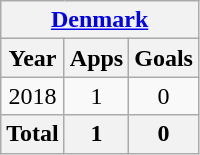<table class="wikitable" style="text-align:center">
<tr>
<th colspan=3><a href='#'>Denmark</a></th>
</tr>
<tr>
<th>Year</th>
<th>Apps</th>
<th>Goals</th>
</tr>
<tr>
<td>2018</td>
<td>1</td>
<td>0</td>
</tr>
<tr>
<th>Total</th>
<th>1</th>
<th>0</th>
</tr>
</table>
